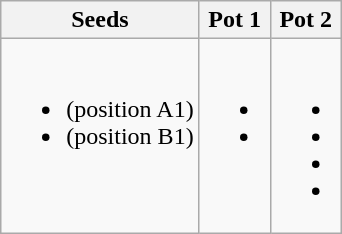<table class="wikitable">
<tr>
<th>Seeds</th>
<th>Pot 1</th>
<th>Pot 2</th>
</tr>
<tr>
<td valign=top><br><ul><li> (position A1)</li><li> (position B1)</li></ul></td>
<td valign=top><br><ul><li></li><li></li></ul></td>
<td valign=top><br><ul><li></li><li></li><li></li><li></li></ul></td>
</tr>
</table>
